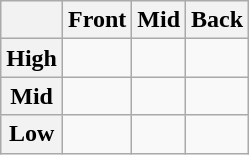<table class="wikitable" style="text-align:center">
<tr>
<th></th>
<th>Front</th>
<th>Mid</th>
<th>Back</th>
</tr>
<tr>
<th>High</th>
<td> </td>
<td></td>
<td> </td>
</tr>
<tr>
<th>Mid</th>
<td> </td>
<td></td>
<td> </td>
</tr>
<tr>
<th>Low</th>
<td></td>
<td></td>
<td> </td>
</tr>
</table>
